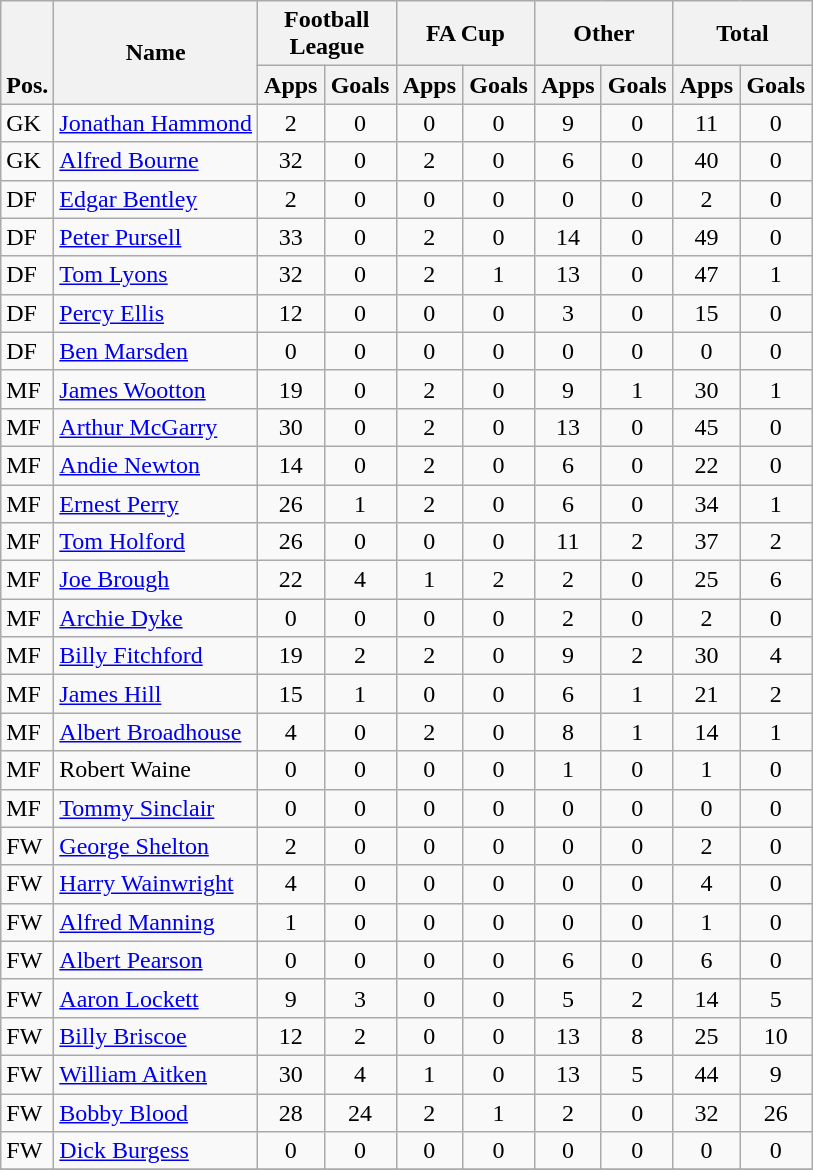<table class="wikitable" style="text-align:center">
<tr>
<th rowspan="2" valign="bottom">Pos.</th>
<th rowspan="2">Name</th>
<th colspan="2" width="85">Football League</th>
<th colspan="2" width="85">FA Cup</th>
<th colspan="2" width="85">Other</th>
<th colspan="2" width="85">Total</th>
</tr>
<tr>
<th>Apps</th>
<th>Goals</th>
<th>Apps</th>
<th>Goals</th>
<th>Apps</th>
<th>Goals</th>
<th>Apps</th>
<th>Goals</th>
</tr>
<tr>
<td align="left">GK</td>
<td align="left"> <a href='#'>Jonathan Hammond</a></td>
<td>2</td>
<td>0</td>
<td>0</td>
<td>0</td>
<td>9</td>
<td>0</td>
<td>11</td>
<td>0</td>
</tr>
<tr>
<td align="left">GK</td>
<td align="left"> <a href='#'>Alfred Bourne</a></td>
<td>32</td>
<td>0</td>
<td>2</td>
<td>0</td>
<td>6</td>
<td>0</td>
<td>40</td>
<td>0</td>
</tr>
<tr>
<td align="left">DF</td>
<td align="left"> <a href='#'>Edgar Bentley</a></td>
<td>2</td>
<td>0</td>
<td>0</td>
<td>0</td>
<td>0</td>
<td>0</td>
<td>2</td>
<td>0</td>
</tr>
<tr>
<td align="left">DF</td>
<td align="left"> <a href='#'>Peter Pursell</a></td>
<td>33</td>
<td>0</td>
<td>2</td>
<td>0</td>
<td>14</td>
<td>0</td>
<td>49</td>
<td>0</td>
</tr>
<tr>
<td align="left">DF</td>
<td align="left"> <a href='#'>Tom Lyons</a></td>
<td>32</td>
<td>0</td>
<td>2</td>
<td>1</td>
<td>13</td>
<td>0</td>
<td>47</td>
<td>1</td>
</tr>
<tr>
<td align="left">DF</td>
<td align="left"> <a href='#'>Percy Ellis</a></td>
<td>12</td>
<td>0</td>
<td>0</td>
<td>0</td>
<td>3</td>
<td>0</td>
<td>15</td>
<td>0</td>
</tr>
<tr>
<td align="left">DF</td>
<td align="left"> <a href='#'>Ben Marsden</a></td>
<td>0</td>
<td>0</td>
<td>0</td>
<td>0</td>
<td>0</td>
<td>0</td>
<td>0</td>
<td>0</td>
</tr>
<tr>
<td align="left">MF</td>
<td align="left"> <a href='#'>James Wootton</a></td>
<td>19</td>
<td>0</td>
<td>2</td>
<td>0</td>
<td>9</td>
<td>1</td>
<td>30</td>
<td>1</td>
</tr>
<tr>
<td align="left">MF</td>
<td align="left"> <a href='#'>Arthur McGarry</a></td>
<td>30</td>
<td>0</td>
<td>2</td>
<td>0</td>
<td>13</td>
<td>0</td>
<td>45</td>
<td>0</td>
</tr>
<tr>
<td align="left">MF</td>
<td align="left"> <a href='#'>Andie Newton</a></td>
<td>14</td>
<td>0</td>
<td>2</td>
<td>0</td>
<td>6</td>
<td>0</td>
<td>22</td>
<td>0</td>
</tr>
<tr>
<td align="left">MF</td>
<td align="left"> <a href='#'>Ernest Perry</a></td>
<td>26</td>
<td>1</td>
<td>2</td>
<td>0</td>
<td>6</td>
<td>0</td>
<td>34</td>
<td>1</td>
</tr>
<tr>
<td align="left">MF</td>
<td align="left"> <a href='#'>Tom Holford</a></td>
<td>26</td>
<td>0</td>
<td>0</td>
<td>0</td>
<td>11</td>
<td>2</td>
<td>37</td>
<td>2</td>
</tr>
<tr>
<td align="left">MF</td>
<td align="left"> <a href='#'>Joe Brough</a></td>
<td>22</td>
<td>4</td>
<td>1</td>
<td>2</td>
<td>2</td>
<td>0</td>
<td>25</td>
<td>6</td>
</tr>
<tr>
<td align="left">MF</td>
<td align="left"> <a href='#'>Archie Dyke</a></td>
<td>0</td>
<td>0</td>
<td>0</td>
<td>0</td>
<td>2</td>
<td>0</td>
<td>2</td>
<td>0</td>
</tr>
<tr>
<td align="left">MF</td>
<td align="left"> <a href='#'>Billy Fitchford</a></td>
<td>19</td>
<td>2</td>
<td>2</td>
<td>0</td>
<td>9</td>
<td>2</td>
<td>30</td>
<td>4</td>
</tr>
<tr>
<td align="left">MF</td>
<td align="left"> <a href='#'>James Hill</a></td>
<td>15</td>
<td>1</td>
<td>0</td>
<td>0</td>
<td>6</td>
<td>1</td>
<td>21</td>
<td>2</td>
</tr>
<tr>
<td align="left">MF</td>
<td align="left"> <a href='#'>Albert Broadhouse</a></td>
<td>4</td>
<td>0</td>
<td>2</td>
<td>0</td>
<td>8</td>
<td>1</td>
<td>14</td>
<td>1</td>
</tr>
<tr>
<td align="left">MF</td>
<td align="left">Robert Waine</td>
<td>0</td>
<td>0</td>
<td>0</td>
<td>0</td>
<td>1</td>
<td>0</td>
<td>1</td>
<td>0</td>
</tr>
<tr>
<td align="left">MF</td>
<td align="left"> <a href='#'>Tommy Sinclair</a></td>
<td>0</td>
<td>0</td>
<td>0</td>
<td>0</td>
<td>0</td>
<td>0</td>
<td>0</td>
<td>0</td>
</tr>
<tr>
<td align="left">FW</td>
<td align="left"> <a href='#'>George Shelton</a></td>
<td>2</td>
<td>0</td>
<td>0</td>
<td>0</td>
<td>0</td>
<td>0</td>
<td>2</td>
<td>0</td>
</tr>
<tr>
<td align="left">FW</td>
<td align="left"> <a href='#'>Harry Wainwright</a></td>
<td>4</td>
<td>0</td>
<td>0</td>
<td>0</td>
<td>0</td>
<td>0</td>
<td>4</td>
<td>0</td>
</tr>
<tr>
<td align="left">FW</td>
<td align="left"><a href='#'>Alfred Manning</a></td>
<td>1</td>
<td>0</td>
<td>0</td>
<td>0</td>
<td>0</td>
<td>0</td>
<td>1</td>
<td>0</td>
</tr>
<tr>
<td align="left">FW</td>
<td align="left"> <a href='#'>Albert Pearson</a></td>
<td>0</td>
<td>0</td>
<td>0</td>
<td>0</td>
<td>6</td>
<td>0</td>
<td>6</td>
<td>0</td>
</tr>
<tr>
<td align="left">FW</td>
<td align="left"> <a href='#'>Aaron Lockett</a></td>
<td>9</td>
<td>3</td>
<td>0</td>
<td>0</td>
<td>5</td>
<td>2</td>
<td>14</td>
<td>5</td>
</tr>
<tr>
<td align="left">FW</td>
<td align="left"> <a href='#'>Billy Briscoe</a></td>
<td>12</td>
<td>2</td>
<td>0</td>
<td>0</td>
<td>13</td>
<td>8</td>
<td>25</td>
<td>10</td>
</tr>
<tr>
<td align="left">FW</td>
<td align="left"> <a href='#'>William Aitken</a></td>
<td>30</td>
<td>4</td>
<td>1</td>
<td>0</td>
<td>13</td>
<td>5</td>
<td>44</td>
<td>9</td>
</tr>
<tr>
<td align="left">FW</td>
<td align="left"> <a href='#'>Bobby Blood</a></td>
<td>28</td>
<td>24</td>
<td>2</td>
<td>1</td>
<td>2</td>
<td>0</td>
<td>32</td>
<td>26</td>
</tr>
<tr>
<td align="left">FW</td>
<td align="left"> <a href='#'>Dick Burgess</a></td>
<td>0</td>
<td>0</td>
<td>0</td>
<td>0</td>
<td>0</td>
<td>0</td>
<td>0</td>
<td>0</td>
</tr>
<tr>
</tr>
</table>
